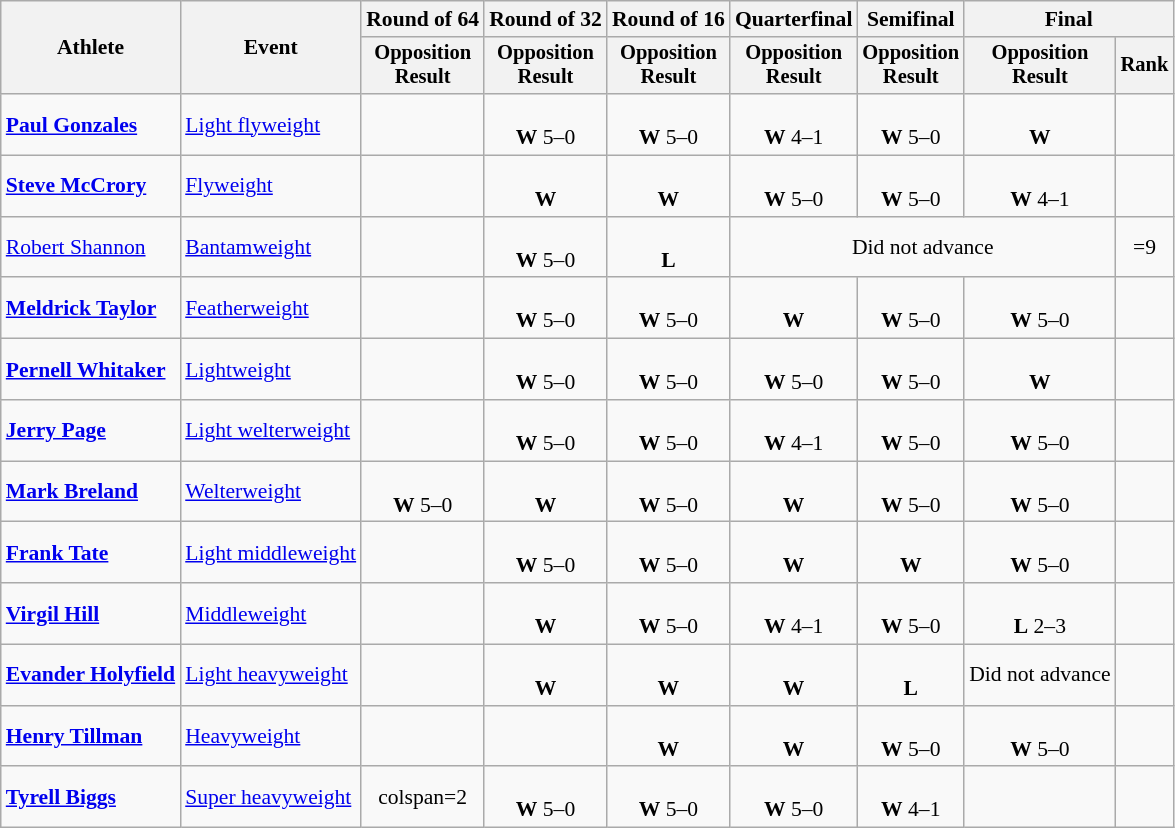<table class=wikitable style=font-size:90%;text-align:center>
<tr>
<th rowspan=2>Athlete</th>
<th rowspan=2>Event</th>
<th>Round of 64</th>
<th>Round of 32</th>
<th>Round of 16</th>
<th>Quarterfinal</th>
<th>Semifinal</th>
<th colspan=2>Final</th>
</tr>
<tr style=font-size:95%>
<th>Opposition<br>Result</th>
<th>Opposition<br>Result</th>
<th>Opposition<br>Result</th>
<th>Opposition<br>Result</th>
<th>Opposition<br>Result</th>
<th>Opposition<br>Result</th>
<th>Rank</th>
</tr>
<tr>
<td align=left><strong><a href='#'>Paul Gonzales</a></strong></td>
<td align=left><a href='#'>Light flyweight</a></td>
<td></td>
<td><br><strong>W</strong> 5–0</td>
<td><br><strong>W</strong> 5–0</td>
<td><br><strong>W</strong> 4–1</td>
<td><br><strong>W</strong> 5–0</td>
<td><br><strong>W</strong> </td>
<td></td>
</tr>
<tr>
<td align=left><strong><a href='#'>Steve McCrory</a></strong></td>
<td align=left><a href='#'>Flyweight</a></td>
<td></td>
<td><br><strong>W</strong> </td>
<td><br><strong>W</strong> </td>
<td><br><strong>W</strong> 5–0</td>
<td><br><strong>W</strong> 5–0</td>
<td><br><strong>W</strong> 4–1</td>
<td></td>
</tr>
<tr>
<td align=left><a href='#'>Robert Shannon</a></td>
<td align=left><a href='#'>Bantamweight</a></td>
<td></td>
<td><br><strong>W</strong> 5–0</td>
<td><br><strong>L</strong> </td>
<td colspan=3>Did not advance</td>
<td>=9</td>
</tr>
<tr>
<td align=left><strong><a href='#'>Meldrick Taylor</a></strong></td>
<td align=left><a href='#'>Featherweight</a></td>
<td></td>
<td><br><strong>W</strong> 5–0</td>
<td><br><strong>W</strong> 5–0</td>
<td><br><strong>W</strong> </td>
<td><br><strong>W</strong> 5–0</td>
<td><br><strong>W</strong> 5–0</td>
<td></td>
</tr>
<tr>
<td align=left><strong><a href='#'>Pernell Whitaker</a></strong></td>
<td align=left><a href='#'>Lightweight</a></td>
<td></td>
<td><br><strong>W</strong> 5–0</td>
<td><br><strong>W</strong> 5–0</td>
<td><br><strong>W</strong> 5–0</td>
<td><br><strong>W</strong> 5–0</td>
<td><br><strong>W</strong> </td>
<td></td>
</tr>
<tr>
<td align=left><strong><a href='#'>Jerry Page</a></strong></td>
<td align=left><a href='#'>Light welterweight</a></td>
<td></td>
<td><br><strong>W</strong> 5–0</td>
<td><br><strong>W</strong> 5–0</td>
<td><br><strong>W</strong> 4–1</td>
<td><br><strong>W</strong> 5–0</td>
<td><br><strong>W</strong> 5–0</td>
<td></td>
</tr>
<tr>
<td align=left><strong><a href='#'>Mark Breland</a></strong></td>
<td align=left><a href='#'>Welterweight</a></td>
<td><br><strong>W</strong> 5–0</td>
<td><br><strong>W</strong> </td>
<td><br><strong>W</strong> 5–0</td>
<td><br><strong>W</strong> </td>
<td><br><strong>W</strong> 5–0</td>
<td><br><strong>W</strong> 5–0</td>
<td></td>
</tr>
<tr>
<td align=left><strong><a href='#'>Frank Tate</a></strong></td>
<td align=left><a href='#'>Light middleweight</a></td>
<td></td>
<td><br><strong>W</strong> 5–0</td>
<td><br><strong>W</strong> 5–0</td>
<td><br><strong>W</strong> </td>
<td><br><strong>W</strong> </td>
<td><br><strong>W</strong> 5–0</td>
<td></td>
</tr>
<tr>
<td align=left><strong><a href='#'>Virgil Hill</a></strong></td>
<td align=left><a href='#'>Middleweight</a></td>
<td></td>
<td><br><strong>W</strong> </td>
<td><br><strong>W</strong> 5–0</td>
<td><br><strong>W</strong> 4–1</td>
<td><br><strong>W</strong> 5–0</td>
<td><br><strong>L</strong> 2–3</td>
<td></td>
</tr>
<tr>
<td align=left><strong><a href='#'>Evander Holyfield</a></strong></td>
<td align=left><a href='#'>Light heavyweight</a></td>
<td></td>
<td><br><strong>W</strong> </td>
<td><br><strong>W</strong> </td>
<td><br><strong>W</strong> </td>
<td><br><strong>L</strong> </td>
<td>Did not advance</td>
<td></td>
</tr>
<tr>
<td align=left><strong><a href='#'>Henry Tillman</a></strong></td>
<td align=left><a href='#'>Heavyweight</a></td>
<td></td>
<td></td>
<td><br><strong>W</strong> </td>
<td><br><strong>W</strong> </td>
<td><br><strong>W</strong> 5–0</td>
<td><br><strong>W</strong> 5–0</td>
<td></td>
</tr>
<tr>
<td align=left><strong><a href='#'>Tyrell Biggs</a></strong></td>
<td align=left><a href='#'>Super heavyweight</a></td>
<td>colspan=2 </td>
<td><br><strong>W</strong> 5–0</td>
<td><br><strong>W</strong> 5–0</td>
<td><br><strong>W</strong> 5–0</td>
<td><br><strong>W</strong> 4–1</td>
<td></td>
</tr>
</table>
